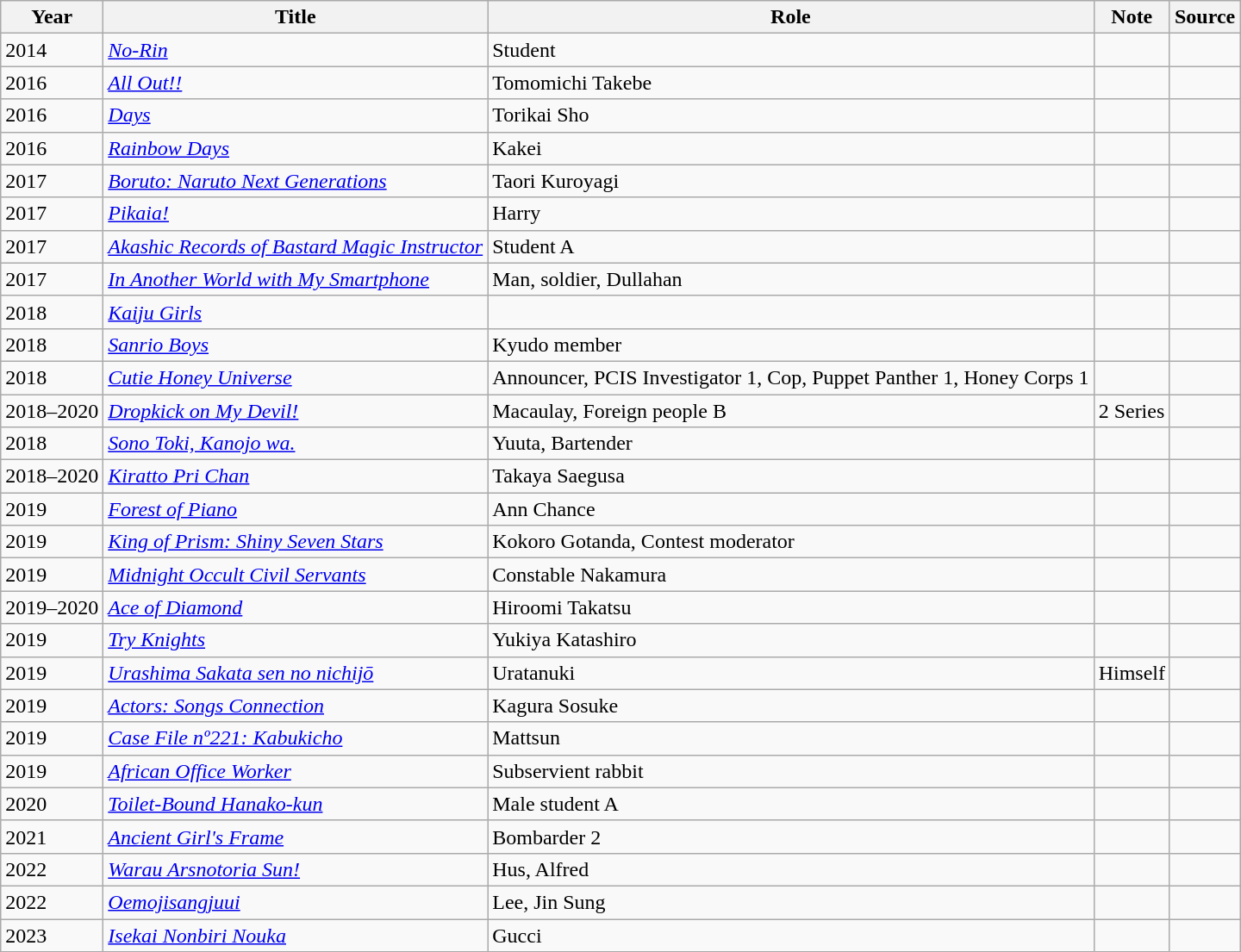<table class="wikitable sortable plainrowheaders">
<tr>
<th>Year</th>
<th>Title</th>
<th>Role</th>
<th>Note</th>
<th class="unsortable">Source</th>
</tr>
<tr>
<td>2014</td>
<td><em><a href='#'>No-Rin</a></em></td>
<td>Student</td>
<td></td>
<td></td>
</tr>
<tr>
<td>2016</td>
<td><em><a href='#'>All Out!!</a></em></td>
<td>Tomomichi Takebe</td>
<td></td>
<td></td>
</tr>
<tr>
<td>2016</td>
<td><em><a href='#'>Days</a></em></td>
<td>Torikai Sho</td>
<td></td>
<td></td>
</tr>
<tr>
<td>2016</td>
<td><em><a href='#'>Rainbow Days</a></em></td>
<td>Kakei</td>
<td></td>
<td></td>
</tr>
<tr>
<td>2017</td>
<td><em><a href='#'>Boruto: Naruto Next Generations</a></em></td>
<td>Taori Kuroyagi</td>
<td></td>
<td></td>
</tr>
<tr>
<td>2017</td>
<td><em><a href='#'>Pikaia!</a></em></td>
<td>Harry</td>
<td></td>
<td></td>
</tr>
<tr>
<td>2017</td>
<td><em><a href='#'>Akashic Records of Bastard Magic Instructor</a></em></td>
<td>Student A</td>
<td></td>
<td></td>
</tr>
<tr>
<td>2017</td>
<td><em><a href='#'>In Another World with My Smartphone</a></em></td>
<td>Man, soldier, Dullahan</td>
<td></td>
<td></td>
</tr>
<tr>
<td>2018</td>
<td><em><a href='#'>Kaiju Girls</a></em></td>
<td></td>
<td></td>
<td></td>
</tr>
<tr>
<td>2018</td>
<td><em><a href='#'>Sanrio Boys</a></em></td>
<td>Kyudo member</td>
<td></td>
<td></td>
</tr>
<tr>
<td>2018</td>
<td><em><a href='#'>Cutie Honey Universe</a></em></td>
<td>Announcer, PCIS Investigator 1, Cop, Puppet Panther 1, Honey Corps 1</td>
<td></td>
<td></td>
</tr>
<tr>
<td>2018–2020</td>
<td><em><a href='#'>Dropkick on My Devil!</a></em></td>
<td>Macaulay, Foreign people B</td>
<td>2 Series</td>
<td></td>
</tr>
<tr>
<td>2018</td>
<td><em><a href='#'>Sono Toki, Kanojo wa.</a></em></td>
<td>Yuuta, Bartender</td>
<td></td>
<td></td>
</tr>
<tr>
<td>2018–2020</td>
<td><em><a href='#'>Kiratto Pri Chan</a></em></td>
<td>Takaya Saegusa</td>
<td></td>
<td></td>
</tr>
<tr>
<td>2019</td>
<td><em><a href='#'>Forest of Piano</a></em></td>
<td>Ann Chance</td>
<td></td>
<td></td>
</tr>
<tr>
<td>2019</td>
<td><em><a href='#'>King of Prism: Shiny Seven Stars</a></em></td>
<td>Kokoro Gotanda, Contest moderator</td>
<td></td>
<td></td>
</tr>
<tr>
<td>2019</td>
<td><em><a href='#'>Midnight Occult Civil Servants</a></em></td>
<td>Constable Nakamura</td>
<td></td>
<td></td>
</tr>
<tr>
<td>2019–2020</td>
<td><em><a href='#'>Ace of Diamond</a></em></td>
<td>Hiroomi Takatsu</td>
<td></td>
<td></td>
</tr>
<tr>
<td>2019</td>
<td><em><a href='#'>Try Knights</a></em></td>
<td>Yukiya Katashiro</td>
<td></td>
<td></td>
</tr>
<tr>
<td>2019</td>
<td><em><a href='#'>Urashima Sakata sen no nichijō</a></em></td>
<td>Uratanuki</td>
<td>Himself</td>
<td></td>
</tr>
<tr>
<td>2019</td>
<td><em><a href='#'>Actors: Songs Connection</a></em></td>
<td>Kagura Sosuke</td>
<td></td>
<td></td>
</tr>
<tr>
<td>2019</td>
<td><em><a href='#'>Case File nº221: Kabukicho</a></em></td>
<td>Mattsun</td>
<td></td>
<td></td>
</tr>
<tr>
<td>2019</td>
<td><em><a href='#'>African Office Worker</a></em></td>
<td>Subservient rabbit</td>
<td></td>
<td></td>
</tr>
<tr>
<td>2020</td>
<td><em><a href='#'>Toilet-Bound Hanako-kun</a></em></td>
<td>Male student A</td>
<td></td>
<td></td>
</tr>
<tr>
<td>2021</td>
<td><em><a href='#'>Ancient Girl's Frame</a></em></td>
<td>Bombarder 2</td>
<td></td>
<td></td>
</tr>
<tr>
<td>2022</td>
<td><em><a href='#'>Warau Arsnotoria Sun!</a></em></td>
<td>Hus, Alfred</td>
<td></td>
<td></td>
</tr>
<tr>
<td>2022</td>
<td><em><a href='#'>Oemojisangjuui</a></em></td>
<td>Lee, Jin Sung</td>
<td></td>
<td></td>
</tr>
<tr>
<td>2023</td>
<td><em><a href='#'>Isekai Nonbiri Nouka</a></em></td>
<td>Gucci</td>
<td></td>
<td></td>
</tr>
</table>
